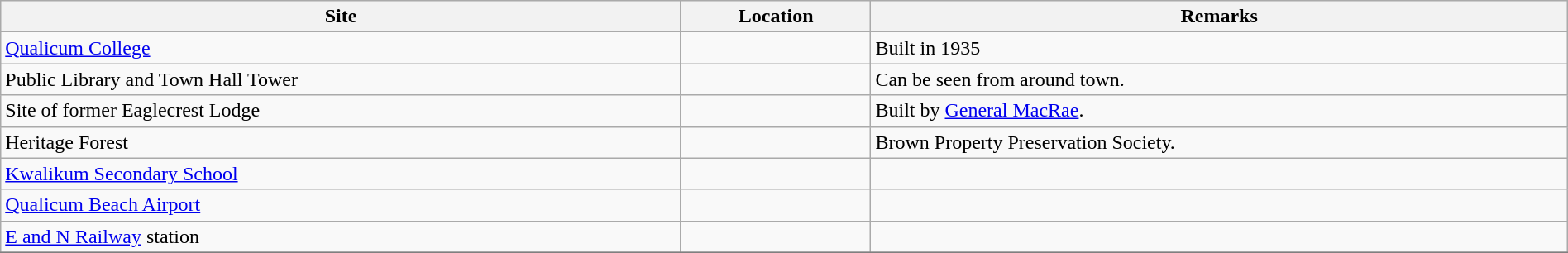<table class="wikitable sortable" style="border-style:solid; border-width:1px; border-color:#808080; width:100%">
<tr bgcolor="#EFEFEF">
<th>Site</th>
<th>Location</th>
<th>Remarks<br></th>
</tr>
<tr>
<td><a href='#'>Qualicum College</a></td>
<td><small></small></td>
<td>Built in 1935</td>
</tr>
<tr>
<td>Public Library and Town Hall Tower</td>
<td><small></small></td>
<td>Can be seen from around town.</td>
</tr>
<tr>
<td>Site of former Eaglecrest Lodge</td>
<td><small></small></td>
<td>Built by <a href='#'>General MacRae</a>.</td>
</tr>
<tr>
<td>Heritage Forest</td>
<td><small></small></td>
<td>Brown Property Preservation Society.</td>
</tr>
<tr>
<td><a href='#'>Kwalikum Secondary School</a></td>
<td><small></small></td>
<td></td>
</tr>
<tr>
<td><a href='#'>Qualicum Beach Airport</a></td>
<td><small></small></td>
<td></td>
</tr>
<tr>
<td><a href='#'>E and N Railway</a> station</td>
<td><small></small></td>
<td></td>
</tr>
<tr>
</tr>
</table>
